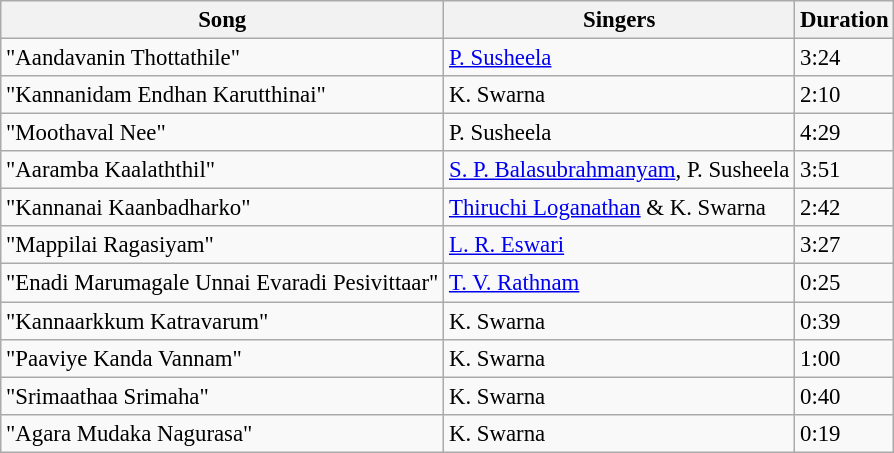<table class="wikitable" style="font-size:95%;">
<tr>
<th>Song</th>
<th>Singers</th>
<th>Duration</th>
</tr>
<tr>
<td>"Aandavanin Thottathile"</td>
<td><a href='#'>P. Susheela</a></td>
<td>3:24</td>
</tr>
<tr>
<td>"Kannanidam Endhan Karutthinai"</td>
<td>K. Swarna</td>
<td>2:10</td>
</tr>
<tr>
<td>"Moothaval Nee"</td>
<td>P. Susheela</td>
<td>4:29</td>
</tr>
<tr>
<td>"Aaramba Kaalaththil"</td>
<td><a href='#'>S. P. Balasubrahmanyam</a>, P. Susheela</td>
<td>3:51</td>
</tr>
<tr>
<td>"Kannanai Kaanbadharko"</td>
<td><a href='#'>Thiruchi Loganathan</a> & K. Swarna</td>
<td>2:42</td>
</tr>
<tr>
<td>"Mappilai Ragasiyam"</td>
<td><a href='#'>L. R. Eswari</a></td>
<td>3:27</td>
</tr>
<tr>
<td>"Enadi Marumagale Unnai Evaradi Pesivittaar"</td>
<td><a href='#'>T. V. Rathnam</a></td>
<td>0:25</td>
</tr>
<tr>
<td>"Kannaarkkum Katravarum"</td>
<td>K. Swarna</td>
<td>0:39</td>
</tr>
<tr>
<td>"Paaviye Kanda Vannam"</td>
<td>K. Swarna</td>
<td>1:00</td>
</tr>
<tr>
<td>"Srimaathaa Srimaha"</td>
<td>K. Swarna</td>
<td>0:40</td>
</tr>
<tr>
<td>"Agara Mudaka Nagurasa"</td>
<td>K. Swarna</td>
<td>0:19</td>
</tr>
</table>
